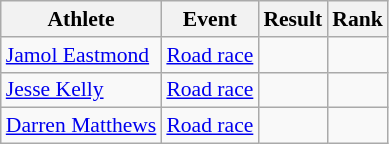<table class=wikitable style="font-size:90%">
<tr>
<th>Athlete</th>
<th>Event</th>
<th>Result</th>
<th>Rank</th>
</tr>
<tr align=center>
<td align=left><a href='#'>Jamol Eastmond</a></td>
<td align=left><a href='#'>Road race</a></td>
<td></td>
<td></td>
</tr>
<tr align=center>
<td align=left><a href='#'>Jesse Kelly</a></td>
<td align=left><a href='#'>Road race</a></td>
<td></td>
<td></td>
</tr>
<tr align=center>
<td align=left><a href='#'>Darren Matthews</a></td>
<td align=left><a href='#'>Road race</a></td>
<td></td>
<td></td>
</tr>
</table>
